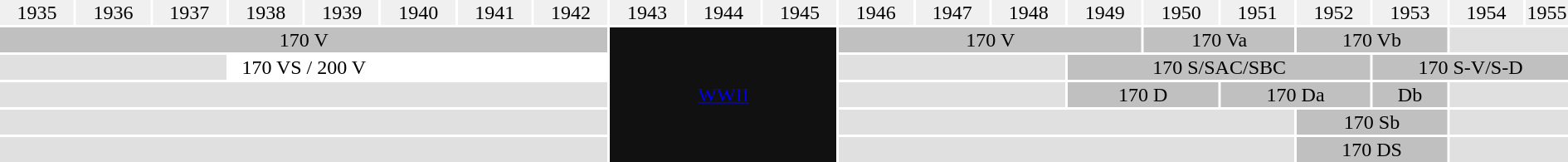<table style="margin:0 auto;" class="toccolours" align="left">
<tr style="background:#F0F0F0;">
<td align=center width=5%>1935</td>
<td align=center width=5%>1936</td>
<td align=center width=5%>1937</td>
<td align=center width=5%>1938</td>
<td align=center width=5%>1939</td>
<td align=center width=5%>1940</td>
<td align=center width=5%>1941</td>
<td align=center width=5%>1942</td>
<td align=center width=5%>1943</td>
<td align=center width=5%>1944</td>
<td align=center width=5%>1945</td>
<td align=center width=5%>1946</td>
<td align=center width=5%>1947</td>
<td align=center width=5%>1948</td>
<td align=center width=5%>1949</td>
<td align=center width=5%>1950</td>
<td align=center width=5%>1951</td>
<td align=center width=5%>1952</td>
<td align=center width=5%>1953</td>
<td align=center width=5%>1954</td>
<td align=center width=5%>1955</td>
</tr>
<tr align=center>
<td colspan=8 style="background:#C0C0C0;">170 V</td>
<td colspan=3 rowspan=5 style="background:#111111;"><a href='#'>WWII</a></td>
<td colspan=4 style="background:#C0C0C0;">170 V</td>
<td colspan=2 style="background:#C0C0C0;">170 Va</td>
<td colspan=2 style="background:#C0C0C0;">170 Vb</td>
<td colspan=2 style="background:#E0E0E0;"></td>
</tr>
<tr align=center>
<td colspan="3" style="background:#E0E0E0;"></td>
<td colspan="2">170 VS / 200 V</td>
<td colspan="3"></td>
<td colspan=3 style="background:#E0E0E0;"></td>
<td colspan=4 style="background:#C0C0C0;">170 S/SAC/SBC</td>
<td colspan=3 style="background:#C0C0C0;">170 S-V/S-D</td>
</tr>
<tr align=center>
<td colspan=8 style="background:#E0E0E0;"></td>
<td colspan=3 style="background:#E0E0E0;"></td>
<td colspan=2 style="background:#C0C0C0;">170 D</td>
<td colspan=2 style="background:#C0C0C0;">170 Da</td>
<td colspan=1 style="background:#C0C0C0;">Db</td>
<td colspan=2 style="background:#E0E0E0;"></td>
</tr>
<tr align=center>
<td colspan=8 style="background:#E0E0E0;"></td>
<td colspan=6 style="background:#E0E0E0;"></td>
<td colspan=2 style="background:#C0C0C0;">170 Sb</td>
<td colspan=2 style="background:#E0E0E0;"></td>
</tr>
<tr align=center>
<td colspan=8 style="background:#E0E0E0;"></td>
<td colspan=6 style="background:#E0E0E0;"></td>
<td colspan=2 style="background:#C0C0C0;">170 DS</td>
<td colspan=2 style="background:#E0E0E0;"></td>
</tr>
</table>
